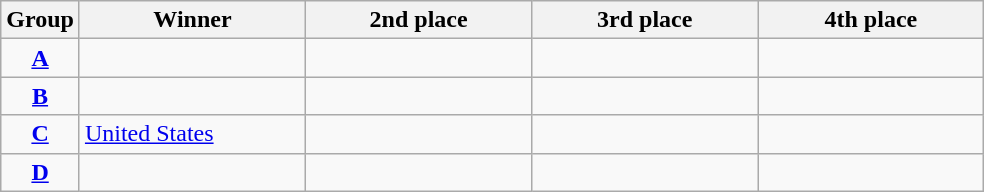<table class=wikitable>
<tr>
<th width=8%>Group</th>
<th width=23%>Winner</th>
<th width=23%>2nd place</th>
<th width=23%>3rd place</th>
<th width=23%>4th place</th>
</tr>
<tr>
<td align=center><strong><a href='#'>A</a></strong></td>
<td></td>
<td></td>
<td></td>
<td></td>
</tr>
<tr>
<td align=center><strong><a href='#'>B</a></strong></td>
<td></td>
<td></td>
<td></td>
<td></td>
</tr>
<tr>
<td align=center><strong><a href='#'>C</a></strong></td>
<td> <a href='#'>United States</a></td>
<td></td>
<td></td>
<td></td>
</tr>
<tr>
<td align=center><strong><a href='#'>D</a></strong></td>
<td></td>
<td></td>
<td></td>
<td></td>
</tr>
</table>
